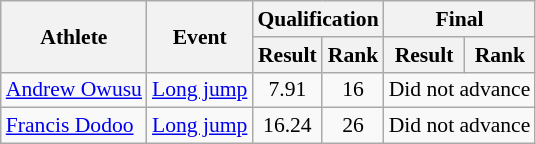<table class=wikitable style=font-size:90%>
<tr>
<th rowspan=2>Athlete</th>
<th rowspan=2>Event</th>
<th colspan=2>Qualification</th>
<th colspan=2>Final</th>
</tr>
<tr>
<th>Result</th>
<th>Rank</th>
<th>Result</th>
<th>Rank</th>
</tr>
<tr>
<td><a href='#'>Andrew Owusu</a></td>
<td><a href='#'>Long jump</a></td>
<td align=center>7.91</td>
<td align=center>16</td>
<td align=center colspan=2>Did not advance</td>
</tr>
<tr>
<td><a href='#'>Francis Dodoo</a></td>
<td><a href='#'>Long jump</a></td>
<td align=center>16.24</td>
<td align=center>26</td>
<td align=center colspan=2>Did not advance</td>
</tr>
</table>
